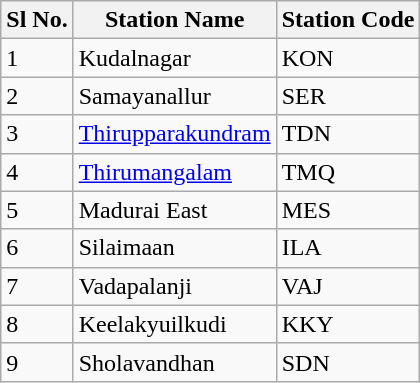<table class="wikitable">
<tr>
<th>Sl No.</th>
<th>Station Name</th>
<th>Station Code</th>
</tr>
<tr>
<td>1</td>
<td>Kudalnagar</td>
<td>KON</td>
</tr>
<tr>
<td>2</td>
<td>Samayanallur</td>
<td>SER</td>
</tr>
<tr>
<td>3</td>
<td><a href='#'>Thirupparakundram</a></td>
<td>TDN</td>
</tr>
<tr>
<td>4</td>
<td><a href='#'>Thirumangalam</a></td>
<td>TMQ</td>
</tr>
<tr>
<td>5</td>
<td>Madurai East</td>
<td>MES</td>
</tr>
<tr>
<td>6</td>
<td>Silaimaan</td>
<td>ILA</td>
</tr>
<tr>
<td>7</td>
<td>Vadapalanji</td>
<td>VAJ</td>
</tr>
<tr>
<td>8</td>
<td>Keelakyuilkudi</td>
<td>KKY</td>
</tr>
<tr>
<td>9</td>
<td>Sholavandhan</td>
<td>SDN</td>
</tr>
</table>
